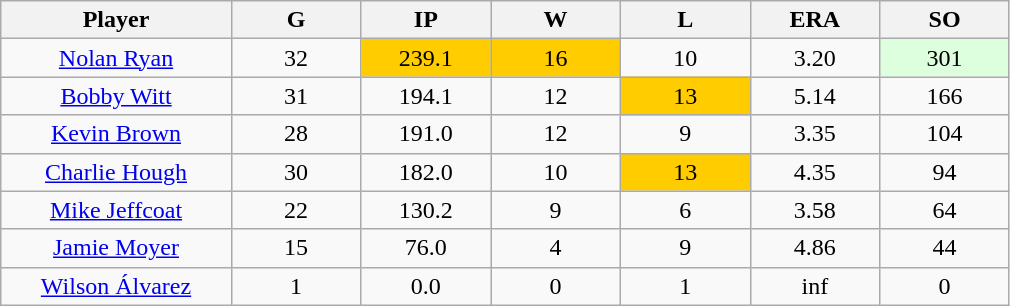<table class="wikitable sortable">
<tr>
<th bgcolor="#DDDDFF" width="16%">Player</th>
<th bgcolor="#DDDDFF" width="9%">G</th>
<th bgcolor="#DDDDFF" width="9%">IP</th>
<th bgcolor="#DDDDFF" width="9%">W</th>
<th bgcolor="#DDDDFF" width="9%">L</th>
<th bgcolor="#DDDDFF" width="9%">ERA</th>
<th bgcolor="#DDDDFF" width="9%">SO</th>
</tr>
<tr align="center">
<td><a href='#'>Nolan Ryan</a></td>
<td>32</td>
<td style="background:#fc0;">239.1</td>
<td style="background:#fc0;">16</td>
<td>10</td>
<td>3.20</td>
<td style="background:#DDFFDD;">301</td>
</tr>
<tr align="center">
<td><a href='#'>Bobby Witt</a></td>
<td>31</td>
<td>194.1</td>
<td>12</td>
<td style="background:#fc0;">13</td>
<td>5.14</td>
<td>166</td>
</tr>
<tr align="center">
<td><a href='#'>Kevin Brown</a></td>
<td>28</td>
<td>191.0</td>
<td>12</td>
<td>9</td>
<td>3.35</td>
<td>104</td>
</tr>
<tr align=center>
<td><a href='#'>Charlie Hough</a></td>
<td>30</td>
<td>182.0</td>
<td>10</td>
<td style="background:#fc0;">13</td>
<td>4.35</td>
<td>94</td>
</tr>
<tr align="center">
<td><a href='#'>Mike Jeffcoat</a></td>
<td>22</td>
<td>130.2</td>
<td>9</td>
<td>6</td>
<td>3.58</td>
<td>64</td>
</tr>
<tr align="center">
<td><a href='#'>Jamie Moyer</a></td>
<td>15</td>
<td>76.0</td>
<td>4</td>
<td>9</td>
<td>4.86</td>
<td>44</td>
</tr>
<tr align="center">
<td><a href='#'>Wilson Álvarez</a></td>
<td>1</td>
<td>0.0</td>
<td>0</td>
<td>1</td>
<td>inf</td>
<td>0</td>
</tr>
</table>
